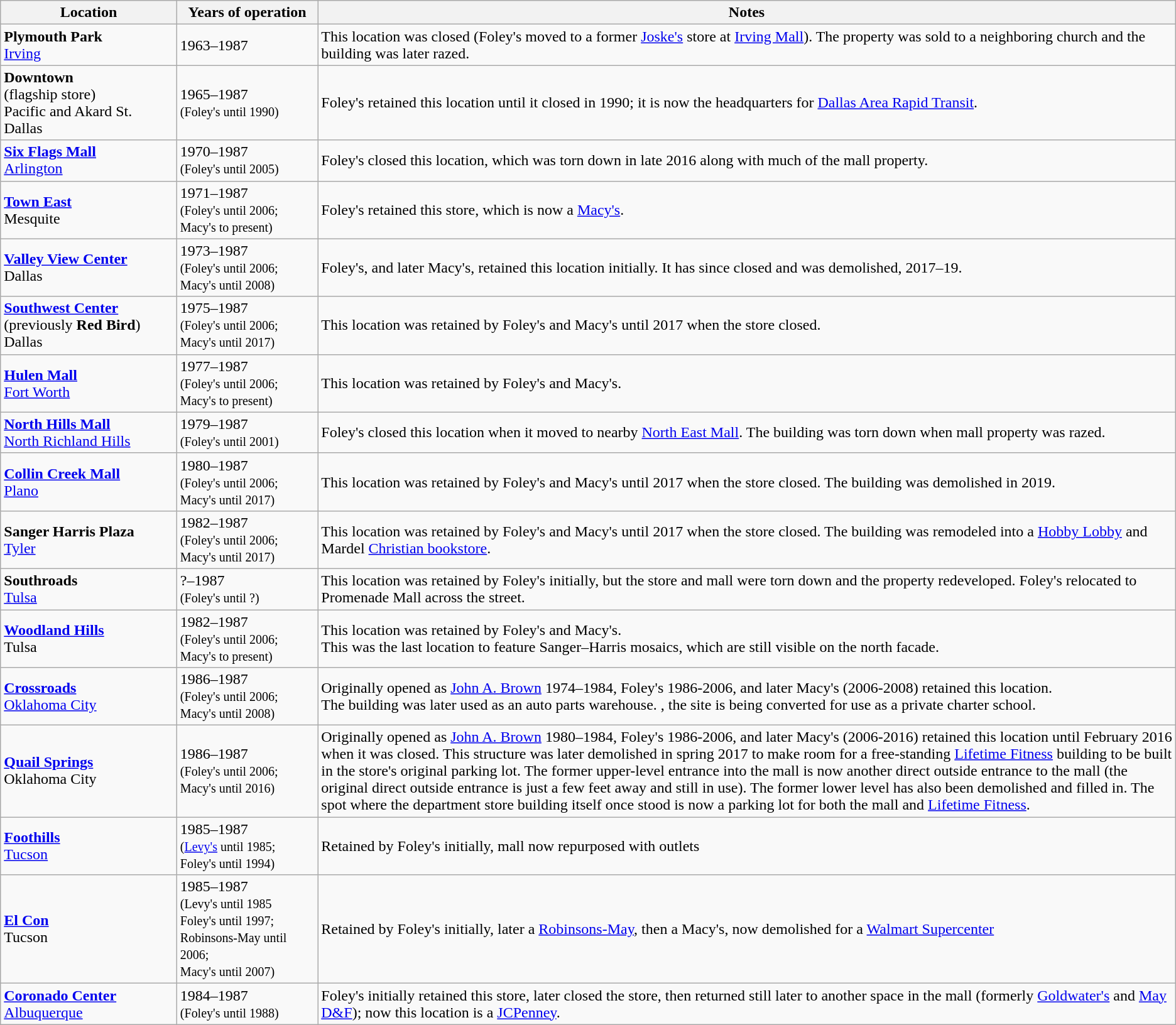<table class="wikitable">
<tr>
<th width=15%>Location</th>
<th width=12%>Years of operation</th>
<th width=73%>Notes</th>
</tr>
<tr>
<td><strong>Plymouth Park</strong><br><a href='#'>Irving</a></td>
<td>1963–1987</td>
<td>This location was closed (Foley's moved to a former <a href='#'>Joske's</a> store at <a href='#'>Irving Mall</a>). The property was sold to a neighboring church and the building was later razed.</td>
</tr>
<tr>
<td><strong>Downtown</strong><br>(flagship store)<br>Pacific and Akard St.<br>Dallas</td>
<td>1965–1987<br><small>(Foley's until 1990)</small></td>
<td>Foley's retained this location until it closed in 1990; it is now the headquarters for <a href='#'>Dallas Area Rapid Transit</a>.</td>
</tr>
<tr>
<td><strong><a href='#'>Six Flags Mall</a></strong><br><a href='#'>Arlington</a></td>
<td>1970–1987<br><small>(Foley's until 2005)</small></td>
<td>Foley's closed this location, which was torn down in late 2016 along with much of the mall property.</td>
</tr>
<tr>
<td><strong><a href='#'>Town East</a></strong><br>Mesquite</td>
<td>1971–1987<br><small>(Foley's until 2006;<br>Macy's to present)</small></td>
<td>Foley's retained this store, which is now a <a href='#'>Macy's</a>.</td>
</tr>
<tr>
<td><strong><a href='#'>Valley View Center</a></strong><br>Dallas</td>
<td>1973–1987<br><small>(Foley's until 2006;<br>Macy's until 2008)</small></td>
<td>Foley's, and later Macy's, retained this location initially. It has since closed and was demolished, 2017–19.</td>
</tr>
<tr>
<td><strong><a href='#'>Southwest Center</a></strong><br>(previously <strong>Red Bird</strong>)<br>Dallas</td>
<td>1975–1987<br><small>(Foley's until 2006;<br>Macy's until 2017)</small></td>
<td>This location was retained by Foley's and Macy's until 2017 when the store closed.</td>
</tr>
<tr>
<td><strong><a href='#'>Hulen Mall</a></strong><br><a href='#'>Fort Worth</a></td>
<td>1977–1987<br><small>(Foley's until 2006;<br>Macy's to present)</small></td>
<td>This location was retained by Foley's and Macy's.</td>
</tr>
<tr>
<td><strong><a href='#'>North Hills Mall</a></strong><br><a href='#'>North Richland Hills</a></td>
<td>1979–1987<br><small>(Foley's until 2001)</small></td>
<td>Foley's closed this location when it moved to nearby <a href='#'>North East Mall</a>. The building was torn down when mall property was razed.</td>
</tr>
<tr>
<td><strong><a href='#'>Collin Creek Mall</a></strong><br><a href='#'>Plano</a></td>
<td>1980–1987<br><small>(Foley's until 2006;<br>Macy's until 2017)</small></td>
<td>This location was retained by Foley's and Macy's until 2017 when the store closed. The building was demolished in 2019.</td>
</tr>
<tr>
<td><strong>Sanger Harris Plaza</strong><br><a href='#'>Tyler</a></td>
<td>1982–1987<br><small>(Foley's until 2006;<br>Macy's until 2017)</small></td>
<td>This location was retained by Foley's and Macy's until 2017 when the store closed. The building was remodeled into a <a href='#'>Hobby Lobby</a> and Mardel <a href='#'>Christian bookstore</a>.</td>
</tr>
<tr>
<td><strong>Southroads</strong><br><a href='#'>Tulsa</a></td>
<td>?–1987<br><small>(Foley's until ?)</small></td>
<td>This location was retained by Foley's initially, but the store and mall were torn down and the property redeveloped. Foley's relocated to Promenade Mall across the street.</td>
</tr>
<tr>
<td><strong><a href='#'>Woodland Hills</a></strong><br>Tulsa</td>
<td>1982–1987<br><small>(Foley's until 2006;<br>Macy's to present)</small></td>
<td>This location was retained by Foley's and Macy's.<br>This was the last location to feature Sanger–Harris mosaics, which are still visible on the north facade.</td>
</tr>
<tr>
<td><strong><a href='#'>Crossroads</a></strong><br><a href='#'>Oklahoma City</a></td>
<td>1986–1987<br><small>(Foley's until 2006;<br>Macy's until 2008)</small></td>
<td>Originally opened as <a href='#'>John A. Brown</a> 1974–1984, Foley's 1986-2006, and later Macy's (2006-2008) retained this location.<br>The building was later used as an auto parts warehouse. , the site is being converted for use as a private charter school.</td>
</tr>
<tr>
<td><strong><a href='#'>Quail Springs</a></strong><br>Oklahoma City</td>
<td>1986–1987<br><small>(Foley's until 2006;<br>Macy's until 2016)</small></td>
<td>Originally opened as <a href='#'>John A. Brown</a> 1980–1984, Foley's 1986-2006, and later Macy's (2006-2016) retained this location until February 2016 when it was closed. This structure was later demolished in spring 2017 to make room for a free-standing <a href='#'>Lifetime Fitness</a> building to be built in the store's original parking lot. The former upper-level entrance into the mall is now another direct outside entrance to the mall (the original direct outside entrance is just a few feet away and still in use). The former lower level has also been demolished and filled in. The spot where the department store building itself once stood is now a parking lot for both the mall and <a href='#'>Lifetime Fitness</a>.</td>
</tr>
<tr>
<td><strong><a href='#'>Foothills</a></strong><br><a href='#'>Tucson</a></td>
<td>1985–1987<br><small>(<a href='#'>Levy's</a> until 1985;<br>Foley's until 1994)</small></td>
<td>Retained by Foley's initially, mall now repurposed with outlets</td>
</tr>
<tr>
<td><strong><a href='#'>El Con</a></strong><br>Tucson</td>
<td>1985–1987<br><small>(Levy's until 1985<br>Foley's until 1997;<br>Robinsons-May until 2006;<br>Macy's until 2007)</small></td>
<td>Retained by Foley's initially, later a <a href='#'>Robinsons-May</a>, then a Macy's, now demolished for a <a href='#'>Walmart Supercenter</a></td>
</tr>
<tr>
<td><strong><a href='#'>Coronado Center</a></strong><br><a href='#'>Albuquerque</a></td>
<td>1984–1987<br><small>(Foley's until 1988)</small></td>
<td>Foley's initially retained this store, later closed the store, then returned still later to another space in the mall (formerly <a href='#'>Goldwater's</a> and <a href='#'>May D&F</a>); now this location is a <a href='#'>JCPenney</a>.</td>
</tr>
</table>
